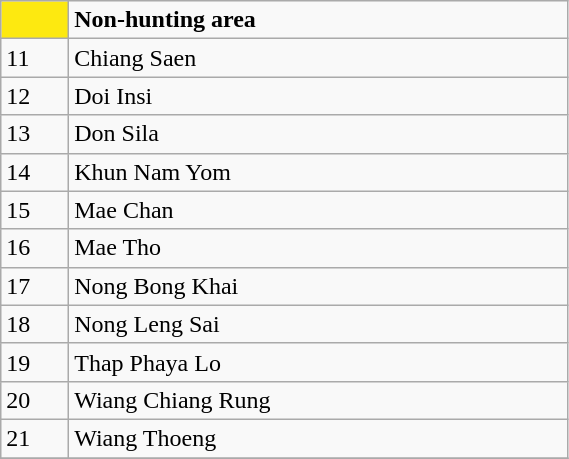<table class= "wikitable" style= "width:30%; display:inline-table;">
<tr>
<td style="width:3%; background:#FDE910;"> </td>
<td style="width:30%;"><strong>Non-hunting area</strong></td>
</tr>
<tr>
<td>11</td>
<td>Chiang Saen</td>
</tr>
<tr>
<td>12</td>
<td>Doi Insi</td>
</tr>
<tr>
<td>13</td>
<td>Don Sila</td>
</tr>
<tr>
<td>14</td>
<td>Khun Nam Yom</td>
</tr>
<tr>
<td>15</td>
<td>Mae Chan</td>
</tr>
<tr>
<td>16</td>
<td>Mae Tho</td>
</tr>
<tr>
<td>17</td>
<td>Nong Bong Khai</td>
</tr>
<tr>
<td>18</td>
<td>Nong Leng Sai</td>
</tr>
<tr>
<td>19</td>
<td>Thap Phaya Lo</td>
</tr>
<tr>
<td>20</td>
<td>Wiang Chiang Rung</td>
</tr>
<tr>
<td>21</td>
<td>Wiang Thoeng</td>
</tr>
<tr>
</tr>
</table>
